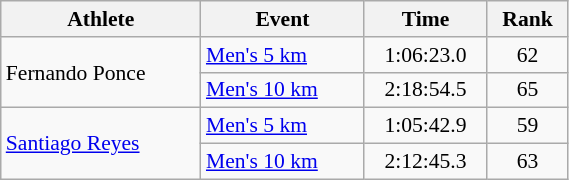<table class="wikitable" style="text-align:center; font-size:90%; width:30%;">
<tr>
<th>Athlete</th>
<th>Event</th>
<th>Time</th>
<th>Rank</th>
</tr>
<tr>
<td align=left rowspan=2>Fernando Ponce</td>
<td align=left><a href='#'>Men's 5 km</a></td>
<td>1:06:23.0</td>
<td>62</td>
</tr>
<tr>
<td align=left><a href='#'>Men's 10 km</a></td>
<td>2:18:54.5</td>
<td>65</td>
</tr>
<tr>
<td align=left rowspan=2><a href='#'>Santiago Reyes</a></td>
<td align=left><a href='#'>Men's 5 km</a></td>
<td>1:05:42.9</td>
<td>59</td>
</tr>
<tr>
<td align=left><a href='#'>Men's 10 km</a></td>
<td>2:12:45.3</td>
<td>63</td>
</tr>
</table>
